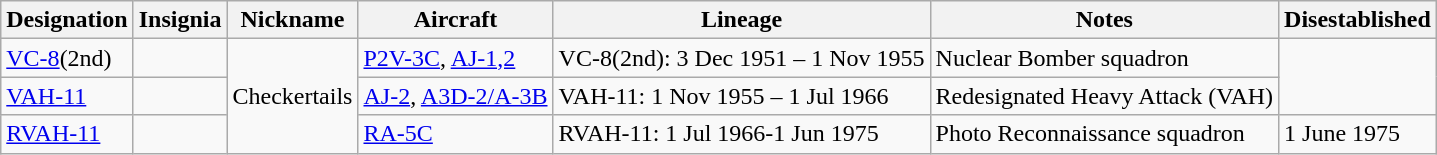<table class="wikitable">
<tr>
<th>Designation</th>
<th>Insignia</th>
<th>Nickname</th>
<th>Aircraft</th>
<th>Lineage</th>
<th>Notes</th>
<th>Disestablished</th>
</tr>
<tr>
<td><a href='#'>VC-8</a>(2nd)</td>
<td></td>
<td Rowspan="3">Checkertails</td>
<td><a href='#'>P2V-3C</a>, <a href='#'>AJ-1,2</a></td>
<td style="white-space: nowrap;">VC-8(2nd): 3 Dec 1951 – 1 Nov 1955</td>
<td>Nuclear Bomber squadron</td>
</tr>
<tr>
<td><a href='#'>VAH-11</a></td>
<td></td>
<td><a href='#'>AJ-2</a>, <a href='#'>A3D-2/A-3B</a></td>
<td style="white-space: nowrap;">VAH-11: 1 Nov 1955 – 1 Jul 1966</td>
<td>Redesignated Heavy Attack (VAH)</td>
</tr>
<tr>
<td><a href='#'>RVAH-11</a></td>
<td></td>
<td><a href='#'>RA-5C</a></td>
<td style="white-space: nowrap;">RVAH-11: 1 Jul 1966-1 Jun 1975</td>
<td>Photo Reconnaissance squadron</td>
<td>1 June 1975</td>
</tr>
</table>
